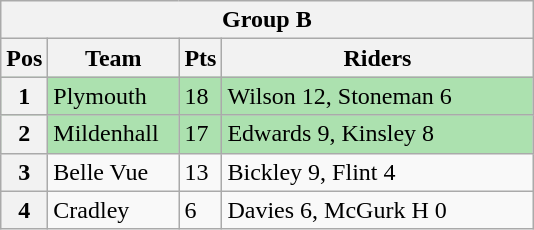<table class="wikitable">
<tr>
<th colspan="4">Group B</th>
</tr>
<tr>
<th width=20>Pos</th>
<th width=80>Team</th>
<th width=20>Pts</th>
<th width=200>Riders</th>
</tr>
<tr style="background:#ACE1AF;">
<th>1</th>
<td>Plymouth</td>
<td>18</td>
<td>Wilson 12, Stoneman 6</td>
</tr>
<tr style="background:#ACE1AF;">
<th>2</th>
<td>Mildenhall</td>
<td>17</td>
<td>Edwards 9, Kinsley 8</td>
</tr>
<tr>
<th>3</th>
<td>Belle Vue</td>
<td>13</td>
<td>Bickley 9, Flint 4</td>
</tr>
<tr>
<th>4</th>
<td>Cradley</td>
<td>6</td>
<td>Davies 6, McGurk H 0</td>
</tr>
</table>
